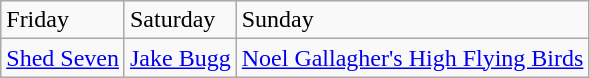<table class="wikitable">
<tr>
<td>Friday</td>
<td>Saturday</td>
<td>Sunday</td>
</tr>
<tr valign="top">
<td><a href='#'>Shed Seven</a></td>
<td><a href='#'>Jake Bugg</a></td>
<td><a href='#'>Noel Gallagher's High Flying Birds</a></td>
</tr>
</table>
